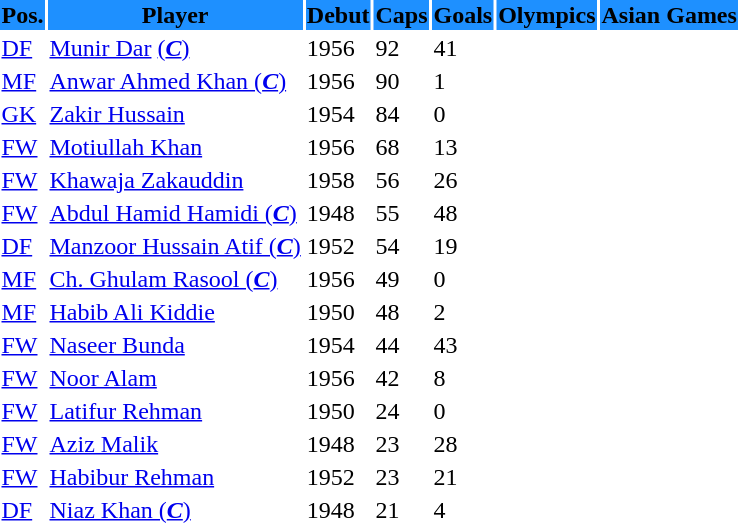<table class="sortable toccolours">
<tr>
<th style="background:#1E90FF;">Pos.</th>
<th style="background:#1E90FF;">Player</th>
<th style="background:#1E90FF;">Debut</th>
<th style="background:#1E90FF;">Caps</th>
<th style="background:#1E90FF;">Goals</th>
<th style="background:#1E90FF;">Olympics</th>
<th style="background:#1E90FF;">Asian Games</th>
</tr>
<tr>
<td><a href='#'>DF</a></td>
<td><a href='#'>Munir Dar</a> <a href='#'>(<strong><em>C</em></strong>)</a></td>
<td>1956</td>
<td>92</td>
<td>41</td>
<td></td>
<td></td>
</tr>
<tr>
<td><a href='#'>MF</a></td>
<td><a href='#'>Anwar Ahmed Khan (<strong><em>C</em></strong>)</a></td>
<td>1956</td>
<td>90</td>
<td>1</td>
<td></td>
<td></td>
</tr>
<tr>
<td><a href='#'>GK</a></td>
<td><a href='#'>Zakir Hussain</a></td>
<td>1954</td>
<td>84</td>
<td>0</td>
<td></td>
<td></td>
</tr>
<tr>
<td><a href='#'>FW</a></td>
<td><a href='#'>Motiullah Khan</a></td>
<td>1956</td>
<td>68</td>
<td>13</td>
<td></td>
<td></td>
</tr>
<tr>
<td><a href='#'>FW</a></td>
<td><a href='#'>Khawaja Zakauddin</a></td>
<td>1958</td>
<td>56</td>
<td>26</td>
<td></td>
<td></td>
</tr>
<tr>
<td><a href='#'>FW</a></td>
<td><a href='#'>Abdul Hamid Hamidi (<strong><em>C</em></strong>)</a></td>
<td>1948</td>
<td>55</td>
<td>48</td>
<td></td>
<td></td>
</tr>
<tr>
<td><a href='#'>DF</a></td>
<td><a href='#'>Manzoor Hussain Atif (<strong><em>C</em></strong>)</a></td>
<td>1952</td>
<td>54</td>
<td>19</td>
<td></td>
<td></td>
</tr>
<tr>
<td><a href='#'>MF</a></td>
<td><a href='#'>Ch. Ghulam Rasool (<strong><em>C</em></strong>)</a></td>
<td>1956</td>
<td>49</td>
<td>0</td>
<td></td>
<td></td>
</tr>
<tr>
<td><a href='#'>MF</a></td>
<td><a href='#'>Habib Ali Kiddie</a></td>
<td>1950</td>
<td>48</td>
<td>2</td>
<td></td>
<td></td>
</tr>
<tr>
<td><a href='#'>FW</a></td>
<td><a href='#'>Naseer Bunda</a></td>
<td>1954</td>
<td>44</td>
<td>43</td>
<td></td>
<td></td>
</tr>
<tr>
<td><a href='#'>FW</a></td>
<td><a href='#'>Noor Alam</a></td>
<td>1956</td>
<td>42</td>
<td>8</td>
<td></td>
<td></td>
</tr>
<tr>
<td><a href='#'>FW</a></td>
<td><a href='#'>Latifur Rehman</a></td>
<td>1950</td>
<td>24</td>
<td>0</td>
<td></td>
<td></td>
</tr>
<tr>
<td><a href='#'>FW</a></td>
<td><a href='#'>Aziz Malik</a></td>
<td>1948</td>
<td>23</td>
<td>28</td>
<td></td>
<td></td>
</tr>
<tr>
<td><a href='#'>FW</a></td>
<td><a href='#'>Habibur Rehman</a></td>
<td>1952</td>
<td>23</td>
<td>21</td>
<td></td>
<td></td>
</tr>
<tr>
<td><a href='#'>DF</a></td>
<td><a href='#'>Niaz Khan (<strong><em>C</em></strong>)</a></td>
<td>1948</td>
<td>21</td>
<td>4</td>
<td></td>
<td></td>
</tr>
</table>
